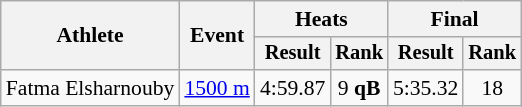<table class="wikitable" style="font-size:90%">
<tr>
<th rowspan=2>Athlete</th>
<th rowspan=2>Event</th>
<th colspan=2>Heats</th>
<th colspan=2>Final</th>
</tr>
<tr style="font-size:95%">
<th>Result</th>
<th>Rank</th>
<th>Result</th>
<th>Rank</th>
</tr>
<tr align=center>
<td align=left>Fatma Elsharnouby</td>
<td align=left><a href='#'>1500 m</a></td>
<td>4:59.87</td>
<td>9 <strong>qB</strong></td>
<td>5:35.32</td>
<td>18</td>
</tr>
</table>
